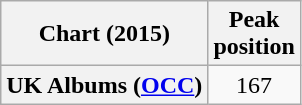<table class="wikitable plainrowheaders" style="text-align:center">
<tr>
<th scope="col">Chart (2015)</th>
<th scope="col">Peak<br>position</th>
</tr>
<tr>
<th scope="row">UK Albums (<a href='#'>OCC</a>)</th>
<td>167</td>
</tr>
</table>
